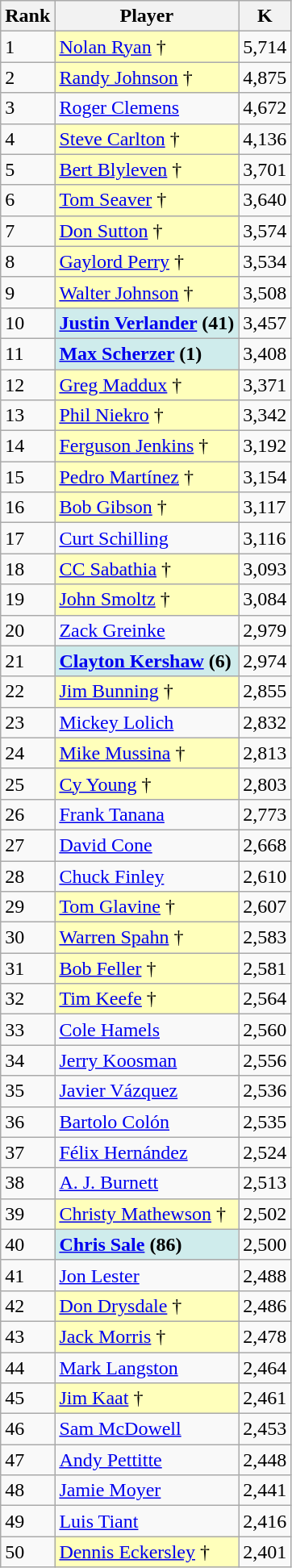<table class="wikitable" style="float:left; margin:1em;">
<tr style="white-space: nowrap;">
<th>Rank</th>
<th>Player</th>
<th>K</th>
</tr>
<tr>
<td>1</td>
<td style="background:#ffffbb;"><a href='#'>Nolan Ryan</a> †</td>
<td>5,714</td>
</tr>
<tr>
<td>2</td>
<td style="background:#ffffbb;"><a href='#'>Randy Johnson</a> †</td>
<td>4,875</td>
</tr>
<tr>
<td>3</td>
<td><a href='#'>Roger Clemens</a></td>
<td>4,672</td>
</tr>
<tr>
<td>4</td>
<td style="background:#ffffbb;"><a href='#'>Steve Carlton</a> †</td>
<td>4,136</td>
</tr>
<tr>
<td>5</td>
<td style="background:#ffffbb;"><a href='#'>Bert Blyleven</a> †</td>
<td>3,701</td>
</tr>
<tr>
<td>6</td>
<td style="background:#ffffbb;"><a href='#'>Tom Seaver</a> †</td>
<td>3,640</td>
</tr>
<tr>
<td>7</td>
<td style="background:#ffffbb;"><a href='#'>Don Sutton</a> †</td>
<td>3,574</td>
</tr>
<tr>
<td>8</td>
<td style="background:#ffffbb;"><a href='#'>Gaylord Perry</a> †</td>
<td>3,534</td>
</tr>
<tr>
<td>9</td>
<td style="background:#ffffbb;"><a href='#'>Walter Johnson</a> †</td>
<td>3,508</td>
</tr>
<tr>
<td>10</td>
<td style="background:#cfecec;"><strong><a href='#'>Justin Verlander</a> (41)</strong></td>
<td>3,457</td>
</tr>
<tr>
<td>11</td>
<td style="background:#cfecec;"><strong><a href='#'>Max Scherzer</a> (1)</strong></td>
<td>3,408</td>
</tr>
<tr>
<td>12</td>
<td style="background:#ffffbb;"><a href='#'>Greg Maddux</a> †</td>
<td>3,371</td>
</tr>
<tr>
<td>13</td>
<td style="background:#ffffbb;"><a href='#'>Phil Niekro</a> †</td>
<td>3,342</td>
</tr>
<tr>
<td>14</td>
<td style="background:#ffffbb;"><a href='#'>Ferguson Jenkins</a> †</td>
<td>3,192</td>
</tr>
<tr>
<td>15</td>
<td style="background:#ffffbb;"><a href='#'>Pedro Martínez</a> †</td>
<td>3,154</td>
</tr>
<tr>
<td>16</td>
<td style="background:#ffffbb;"><a href='#'>Bob Gibson</a> †</td>
<td>3,117</td>
</tr>
<tr>
<td>17</td>
<td><a href='#'>Curt Schilling</a></td>
<td>3,116</td>
</tr>
<tr>
<td>18</td>
<td style="background:#ffffbb;"><a href='#'>CC Sabathia</a> †</td>
<td>3,093</td>
</tr>
<tr>
<td>19</td>
<td style="background:#ffffbb;"><a href='#'>John Smoltz</a> †</td>
<td>3,084</td>
</tr>
<tr>
<td>20</td>
<td><a href='#'>Zack Greinke</a></td>
<td>2,979</td>
</tr>
<tr>
<td>21</td>
<td style="background:#cfecec;"><strong><a href='#'>Clayton Kershaw</a> (6)</strong></td>
<td>2,974</td>
</tr>
<tr>
<td>22</td>
<td style="background:#ffffbb;"><a href='#'>Jim Bunning</a> †</td>
<td>2,855</td>
</tr>
<tr>
<td>23</td>
<td><a href='#'>Mickey Lolich</a></td>
<td>2,832</td>
</tr>
<tr>
<td>24</td>
<td style="background:#ffffbb;"><a href='#'>Mike Mussina</a> †</td>
<td>2,813</td>
</tr>
<tr>
<td>25</td>
<td style="background:#ffffbb;"><a href='#'>Cy Young</a> †</td>
<td>2,803</td>
</tr>
<tr>
<td>26</td>
<td><a href='#'>Frank Tanana</a></td>
<td>2,773</td>
</tr>
<tr>
<td>27</td>
<td><a href='#'>David Cone</a></td>
<td>2,668</td>
</tr>
<tr>
<td>28</td>
<td><a href='#'>Chuck Finley</a></td>
<td>2,610</td>
</tr>
<tr>
<td>29</td>
<td style="background:#ffffbb;"><a href='#'>Tom Glavine</a> †</td>
<td>2,607</td>
</tr>
<tr>
<td>30</td>
<td style="background:#ffffbb;"><a href='#'>Warren Spahn</a> †</td>
<td>2,583</td>
</tr>
<tr>
<td>31</td>
<td style="background:#ffffbb;"><a href='#'>Bob Feller</a> †</td>
<td>2,581</td>
</tr>
<tr>
<td>32</td>
<td style="background:#ffffbb;"><a href='#'>Tim Keefe</a> †</td>
<td>2,564</td>
</tr>
<tr>
<td>33</td>
<td><a href='#'>Cole Hamels</a></td>
<td>2,560</td>
</tr>
<tr>
<td>34</td>
<td><a href='#'>Jerry Koosman</a></td>
<td>2,556</td>
</tr>
<tr>
<td>35</td>
<td><a href='#'>Javier Vázquez</a></td>
<td>2,536</td>
</tr>
<tr>
<td>36</td>
<td><a href='#'>Bartolo Colón</a></td>
<td>2,535</td>
</tr>
<tr>
<td>37</td>
<td><a href='#'>Félix Hernández</a></td>
<td>2,524</td>
</tr>
<tr>
<td>38</td>
<td><a href='#'>A. J. Burnett</a></td>
<td>2,513</td>
</tr>
<tr>
<td>39</td>
<td style="background:#ffffbb;"><a href='#'>Christy Mathewson</a> †</td>
<td>2,502</td>
</tr>
<tr>
<td>40</td>
<td style="background:#cfecec;"><strong><a href='#'>Chris Sale</a> (86)</strong></td>
<td>2,500</td>
</tr>
<tr>
<td>41</td>
<td><a href='#'>Jon Lester</a></td>
<td>2,488</td>
</tr>
<tr>
<td>42</td>
<td style="background:#ffffbb;"><a href='#'>Don Drysdale</a> †</td>
<td>2,486</td>
</tr>
<tr>
<td>43</td>
<td style="background:#ffffbb;"><a href='#'>Jack Morris</a> †</td>
<td>2,478</td>
</tr>
<tr>
<td>44</td>
<td><a href='#'>Mark Langston</a></td>
<td>2,464</td>
</tr>
<tr>
<td>45</td>
<td style="background:#ffffbb;"><a href='#'>Jim Kaat</a> †</td>
<td>2,461</td>
</tr>
<tr>
<td>46</td>
<td><a href='#'>Sam McDowell</a></td>
<td>2,453</td>
</tr>
<tr>
<td>47</td>
<td><a href='#'>Andy Pettitte</a></td>
<td>2,448</td>
</tr>
<tr>
<td>48</td>
<td><a href='#'>Jamie Moyer</a></td>
<td>2,441</td>
</tr>
<tr>
<td>49</td>
<td><a href='#'>Luis Tiant</a></td>
<td>2,416</td>
</tr>
<tr>
<td>50</td>
<td style="background:#ffffbb;"><a href='#'>Dennis Eckersley</a> †</td>
<td>2,401</td>
</tr>
</table>
